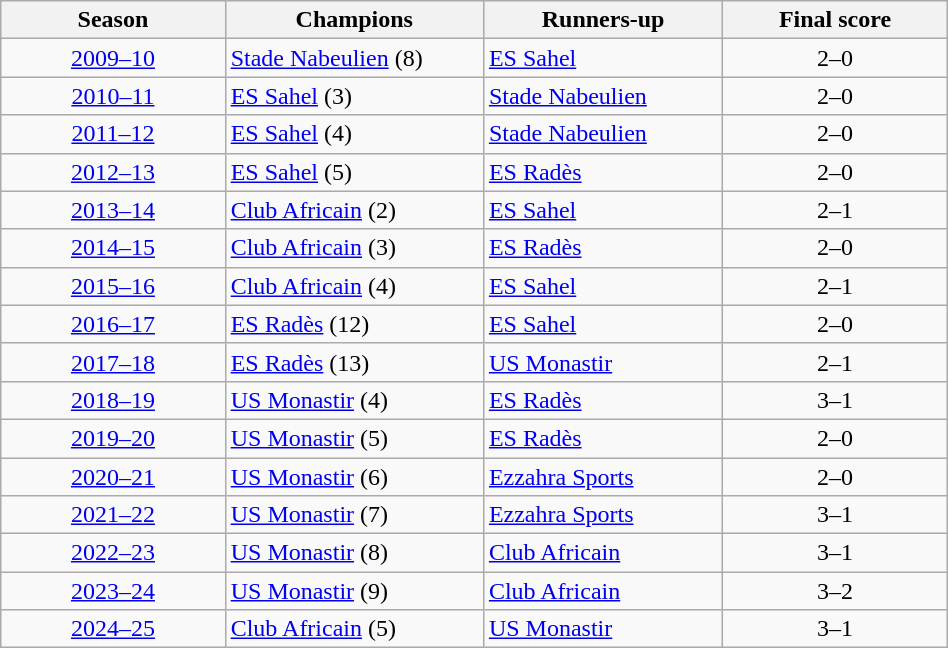<table class="wikitable" width="50%">
<tr>
<th style="width:10%;">Season</th>
<th style="width:10%;">Champions</th>
<th style="width:10%;">Runners-up</th>
<th style="width:10%;">Final score</th>
</tr>
<tr>
<td align="center"><a href='#'>2009–10</a></td>
<td><a href='#'>Stade Nabeulien</a> (8)</td>
<td><a href='#'>ES Sahel</a></td>
<td align="center">2–0</td>
</tr>
<tr>
<td align="center"><a href='#'>2010–11</a></td>
<td><a href='#'>ES Sahel</a> (3)</td>
<td><a href='#'>Stade Nabeulien</a></td>
<td align="center">2–0</td>
</tr>
<tr>
<td align="center"><a href='#'>2011–12</a></td>
<td><a href='#'>ES Sahel</a> (4)</td>
<td><a href='#'>Stade Nabeulien</a></td>
<td align="center">2–0</td>
</tr>
<tr>
<td align="center"><a href='#'>2012–13</a></td>
<td><a href='#'>ES Sahel</a> (5)</td>
<td><a href='#'>ES Radès</a></td>
<td align="center">2–0</td>
</tr>
<tr>
<td align="center"><a href='#'>2013–14</a></td>
<td><a href='#'>Club Africain</a> (2)</td>
<td><a href='#'>ES Sahel</a></td>
<td align="center">2–1</td>
</tr>
<tr>
<td align="center"><a href='#'>2014–15</a></td>
<td><a href='#'>Club Africain</a> (3)</td>
<td><a href='#'>ES Radès</a></td>
<td align="center">2–0</td>
</tr>
<tr>
<td align="center"><a href='#'>2015–16</a></td>
<td><a href='#'>Club Africain</a> (4)</td>
<td><a href='#'>ES Sahel</a></td>
<td align="center">2–1</td>
</tr>
<tr>
<td align="center"><a href='#'>2016–17</a></td>
<td><a href='#'>ES Radès</a> (12)</td>
<td><a href='#'>ES Sahel</a></td>
<td align="center">2–0</td>
</tr>
<tr>
<td align="center"><a href='#'>2017–18</a></td>
<td><a href='#'>ES Radès</a> (13)</td>
<td><a href='#'>US Monastir</a></td>
<td align="center">2–1</td>
</tr>
<tr>
<td align="center"><a href='#'>2018–19</a></td>
<td><a href='#'>US Monastir</a> (4)</td>
<td><a href='#'>ES Radès</a></td>
<td align="center">3–1</td>
</tr>
<tr>
<td align="center"><a href='#'>2019–20</a></td>
<td><a href='#'>US Monastir</a> (5)</td>
<td><a href='#'>ES Radès</a></td>
<td align="center">2–0</td>
</tr>
<tr>
<td align="center"><a href='#'>2020–21</a></td>
<td><a href='#'>US Monastir</a> (6)</td>
<td><a href='#'>Ezzahra Sports</a></td>
<td align="center">2–0</td>
</tr>
<tr>
<td align="center"><a href='#'>2021–22</a></td>
<td><a href='#'>US Monastir</a> (7)</td>
<td><a href='#'>Ezzahra Sports</a></td>
<td align="center">3–1</td>
</tr>
<tr>
<td align="center"><a href='#'>2022–23</a></td>
<td><a href='#'>US Monastir</a> (8)</td>
<td><a href='#'>Club Africain</a></td>
<td align="center">3–1</td>
</tr>
<tr>
<td align="center"><a href='#'>2023–24</a></td>
<td><a href='#'>US Monastir</a> (9)</td>
<td><a href='#'>Club Africain</a></td>
<td align="center">3–2</td>
</tr>
<tr>
<td align="center"><a href='#'>2024–25</a></td>
<td><a href='#'>Club Africain</a> (5)</td>
<td><a href='#'>US Monastir</a></td>
<td align="center">3–1</td>
</tr>
</table>
